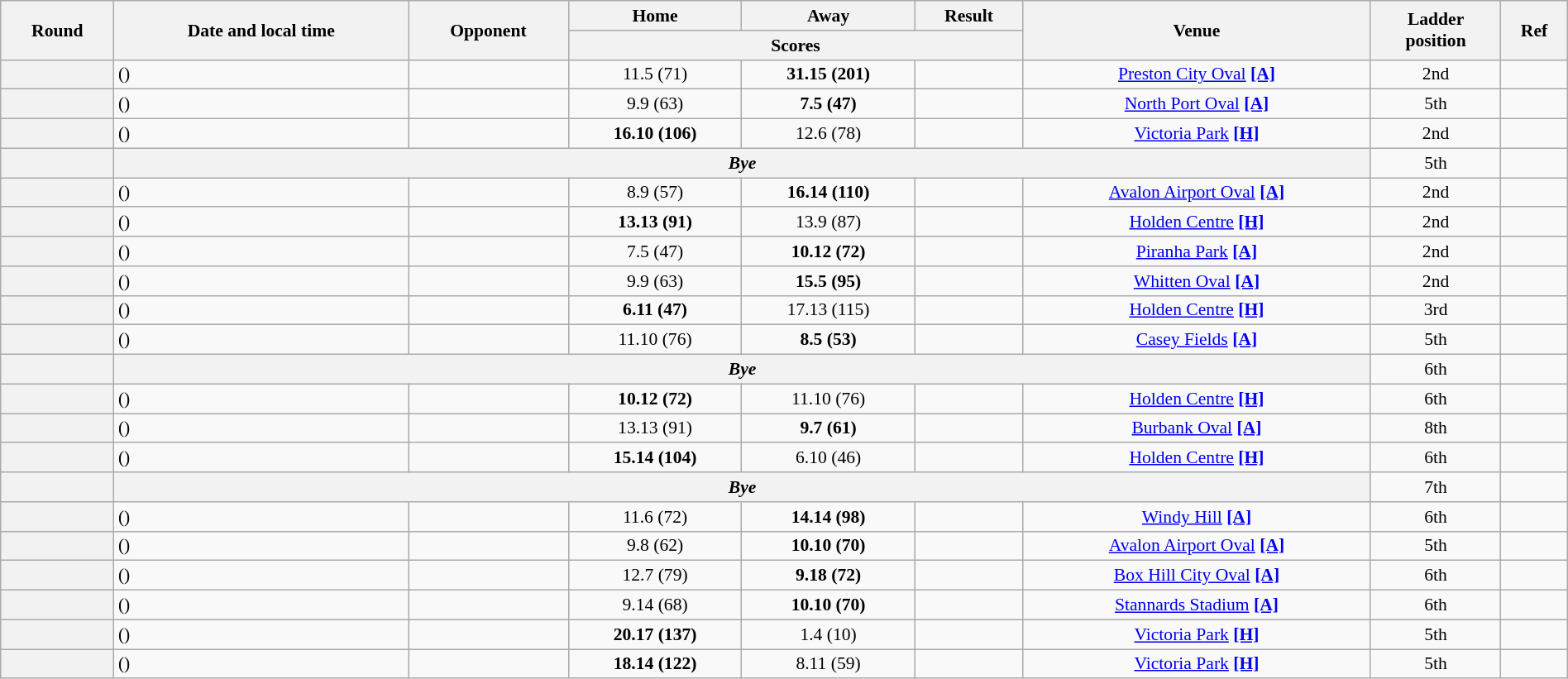<table class="wikitable plainrowheaders" style="font-size:90%; width:100%; text-align:center;">
<tr>
<th scope="col" rowspan="2">Round</th>
<th scope="col" rowspan="2">Date and local time</th>
<th scope="col" rowspan="2">Opponent</th>
<th scope="col">Home</th>
<th scope="col">Away</th>
<th scope="col">Result</th>
<th scope="col" rowspan="2">Venue</th>
<th scope="col" rowspan="2">Ladder<br>position</th>
<th scope="col" class="unsortable" rowspan=2>Ref</th>
</tr>
<tr>
<th scope="col" colspan="3">Scores</th>
</tr>
<tr>
<th scope="row"></th>
<td align=left> ()</td>
<td align=left></td>
<td>11.5 (71)</td>
<td><strong>31.15 (201)</strong></td>
<td></td>
<td><a href='#'>Preston City Oval</a> <a href='#'><strong>[A]</strong></a></td>
<td>2nd</td>
<td></td>
</tr>
<tr>
<th scope="row"></th>
<td align=left> ()</td>
<td align=left></td>
<td>9.9 (63)</td>
<td><strong>7.5 (47)</strong></td>
<td></td>
<td><a href='#'>North Port Oval</a> <a href='#'><strong>[A]</strong></a></td>
<td>5th</td>
<td></td>
</tr>
<tr>
<th scope="row"></th>
<td align=left> ()</td>
<td align=left></td>
<td><strong>16.10 (106)</strong></td>
<td>12.6 (78)</td>
<td></td>
<td><a href='#'>Victoria Park</a> <a href='#'><strong>[H]</strong></a></td>
<td>2nd</td>
<td></td>
</tr>
<tr>
<th scope="row"></th>
<th colspan=6><span><em>Bye</em></span></th>
<td>5th</td>
<td></td>
</tr>
<tr>
<th scope="row"></th>
<td align=left> ()</td>
<td align=left></td>
<td>8.9 (57)</td>
<td><strong>16.14 (110)</strong></td>
<td></td>
<td><a href='#'>Avalon Airport Oval</a> <a href='#'><strong>[A]</strong></a></td>
<td>2nd</td>
<td></td>
</tr>
<tr>
<th scope="row"></th>
<td align=left> ()</td>
<td align=left></td>
<td><strong>13.13 (91)</strong></td>
<td>13.9 (87)</td>
<td></td>
<td><a href='#'>Holden Centre</a> <a href='#'><strong>[H]</strong></a></td>
<td>2nd</td>
<td></td>
</tr>
<tr>
<th scope="row"></th>
<td align=left> ()</td>
<td align=left></td>
<td>7.5 (47)</td>
<td><strong>10.12 (72)</strong></td>
<td></td>
<td><a href='#'>Piranha Park</a> <a href='#'><strong>[A]</strong></a></td>
<td>2nd</td>
<td></td>
</tr>
<tr>
<th scope="row"></th>
<td align=left> ()</td>
<td align=left></td>
<td>9.9 (63)</td>
<td><strong>15.5 (95)</strong></td>
<td></td>
<td><a href='#'>Whitten Oval</a> <a href='#'><strong>[A]</strong></a></td>
<td>2nd</td>
<td></td>
</tr>
<tr>
<th scope="row"></th>
<td align=left> ()</td>
<td align=left></td>
<td><strong>6.11 (47)</strong></td>
<td>17.13 (115)</td>
<td></td>
<td><a href='#'>Holden Centre</a> <a href='#'><strong>[H]</strong></a></td>
<td>3rd</td>
<td></td>
</tr>
<tr>
<th scope="row"></th>
<td align=left> ()</td>
<td align=left></td>
<td>11.10 (76)</td>
<td><strong>8.5 (53)</strong></td>
<td></td>
<td><a href='#'>Casey Fields</a> <a href='#'><strong>[A]</strong></a></td>
<td>5th</td>
<td></td>
</tr>
<tr>
<th scope="row"></th>
<th colspan=6><span><em>Bye</em></span></th>
<td>6th</td>
<td></td>
</tr>
<tr>
<th scope="row"></th>
<td align=left> ()</td>
<td align=left></td>
<td><strong>10.12 (72)</strong></td>
<td>11.10 (76)</td>
<td></td>
<td><a href='#'>Holden Centre</a> <a href='#'><strong>[H]</strong></a></td>
<td>6th</td>
<td></td>
</tr>
<tr>
<th scope="row"></th>
<td align=left> ()</td>
<td align=left></td>
<td>13.13 (91)</td>
<td><strong>9.7 (61)</strong></td>
<td></td>
<td><a href='#'>Burbank Oval</a> <a href='#'><strong>[A]</strong></a></td>
<td>8th</td>
<td></td>
</tr>
<tr>
<th scope="row"></th>
<td align=left> ()</td>
<td align=left></td>
<td><strong>15.14 (104)</strong></td>
<td>6.10 (46)</td>
<td></td>
<td><a href='#'>Holden Centre</a> <a href='#'><strong>[H]</strong></a></td>
<td>6th</td>
<td></td>
</tr>
<tr>
<th scope="row"></th>
<th colspan=6><span><em>Bye</em></span></th>
<td>7th</td>
<td></td>
</tr>
<tr>
<th scope="row"></th>
<td align=left> ()</td>
<td align=left></td>
<td>11.6 (72)</td>
<td><strong>14.14 (98)</strong></td>
<td></td>
<td><a href='#'>Windy Hill</a> <a href='#'><strong>[A]</strong></a></td>
<td>6th</td>
<td></td>
</tr>
<tr>
<th scope="row"></th>
<td align=left> ()</td>
<td align=left></td>
<td>9.8 (62)</td>
<td><strong>10.10 (70)</strong></td>
<td></td>
<td><a href='#'>Avalon Airport Oval</a> <a href='#'><strong>[A]</strong></a></td>
<td>5th</td>
<td></td>
</tr>
<tr>
<th scope="row"></th>
<td align=left> ()</td>
<td align=left></td>
<td>12.7 (79)</td>
<td><strong>9.18 (72)</strong></td>
<td></td>
<td><a href='#'>Box Hill City Oval</a> <a href='#'><strong>[A]</strong></a></td>
<td>6th</td>
<td></td>
</tr>
<tr>
<th scope="row"></th>
<td align=left> ()</td>
<td align=left></td>
<td>9.14 (68)</td>
<td><strong>10.10 (70)</strong></td>
<td></td>
<td><a href='#'>Stannards Stadium</a> <a href='#'><strong>[A]</strong></a></td>
<td>6th</td>
<td></td>
</tr>
<tr>
<th scope="row"></th>
<td align=left> ()</td>
<td align=left></td>
<td><strong>20.17 (137)</strong></td>
<td>1.4 (10)</td>
<td></td>
<td><a href='#'>Victoria Park</a> <a href='#'><strong>[H]</strong></a></td>
<td>5th</td>
<td></td>
</tr>
<tr>
<th scope="row"></th>
<td align=left> ()</td>
<td align=left></td>
<td><strong>18.14 (122)</strong></td>
<td>8.11 (59)</td>
<td></td>
<td><a href='#'>Victoria Park</a> <a href='#'><strong>[H]</strong></a></td>
<td>5th</td>
<td></td>
</tr>
</table>
